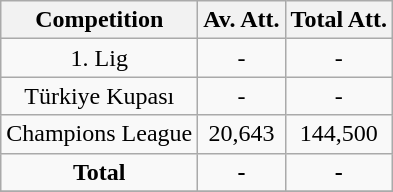<table class="wikitable" style="text-align: center">
<tr>
<th>Competition</th>
<th>Av. Att.</th>
<th>Total Att.</th>
</tr>
<tr>
<td>1. Lig</td>
<td>-</td>
<td>-</td>
</tr>
<tr>
<td>Türkiye Kupası</td>
<td>-</td>
<td>-</td>
</tr>
<tr>
<td>Champions League</td>
<td>20,643</td>
<td>144,500</td>
</tr>
<tr>
<td><strong>Total</strong></td>
<td><strong>-</strong></td>
<td><strong>-</strong></td>
</tr>
<tr>
</tr>
</table>
